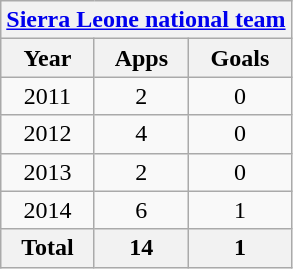<table class="wikitable" style="text-align:center">
<tr>
<th colspan=3><a href='#'>Sierra Leone national team</a></th>
</tr>
<tr>
<th>Year</th>
<th>Apps</th>
<th>Goals</th>
</tr>
<tr>
<td>2011</td>
<td>2</td>
<td>0</td>
</tr>
<tr>
<td>2012</td>
<td>4</td>
<td>0</td>
</tr>
<tr>
<td>2013</td>
<td>2</td>
<td>0</td>
</tr>
<tr>
<td>2014</td>
<td>6</td>
<td>1</td>
</tr>
<tr>
<th>Total</th>
<th>14</th>
<th>1</th>
</tr>
</table>
